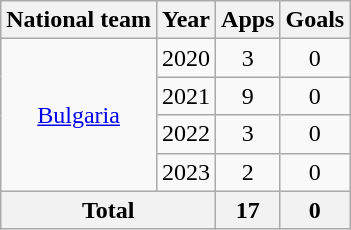<table class="wikitable" style="text-align:center">
<tr>
<th>National team</th>
<th>Year</th>
<th>Apps</th>
<th>Goals</th>
</tr>
<tr>
<td rowspan="4"><a href='#'>Bulgaria</a></td>
<td>2020</td>
<td>3</td>
<td>0</td>
</tr>
<tr>
<td>2021</td>
<td>9</td>
<td>0</td>
</tr>
<tr>
<td>2022</td>
<td>3</td>
<td>0</td>
</tr>
<tr>
<td>2023</td>
<td>2</td>
<td>0</td>
</tr>
<tr>
<th colspan="2">Total</th>
<th>17</th>
<th>0</th>
</tr>
</table>
